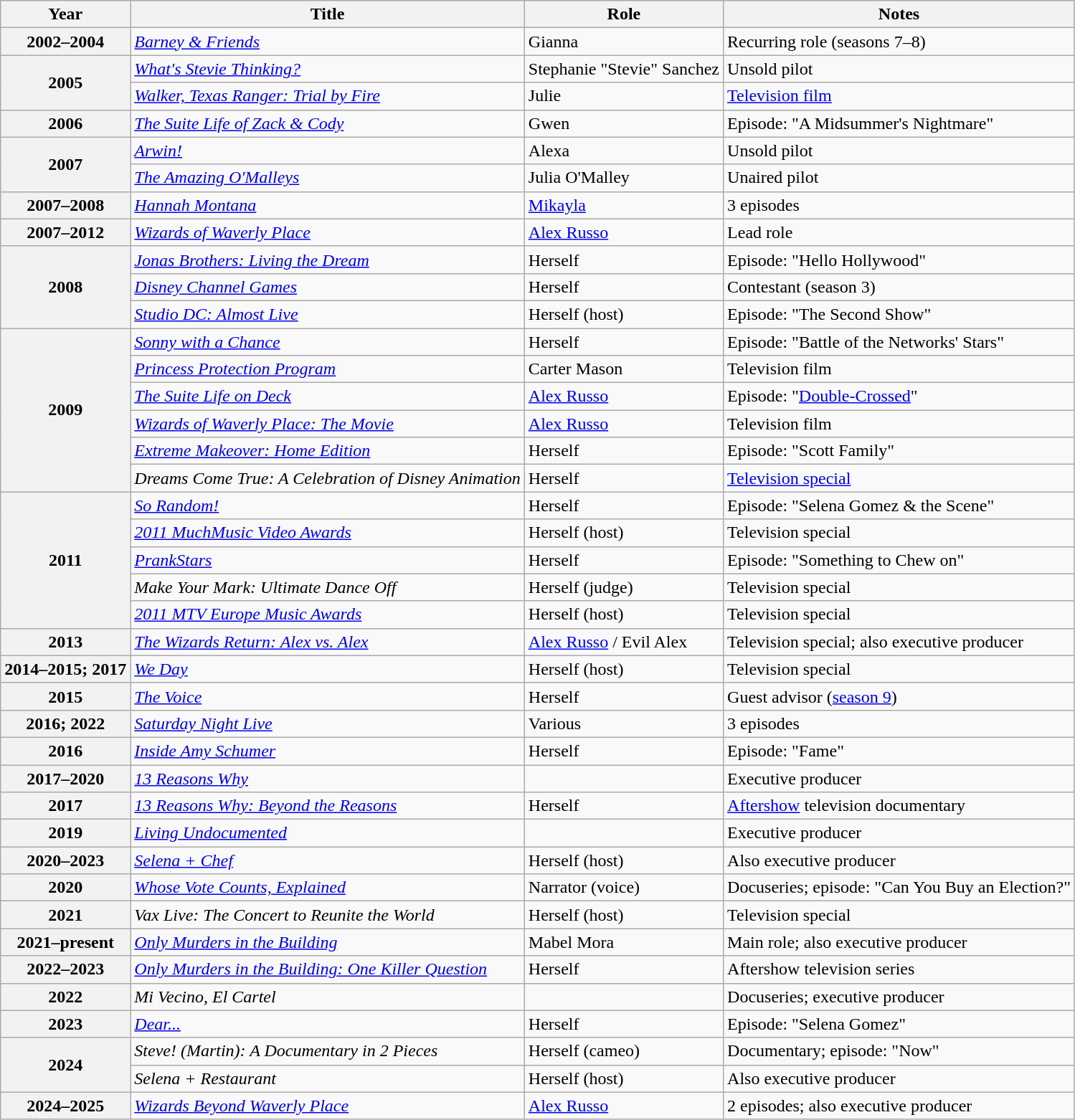<table class="wikitable plainrowheaders sortable">
<tr>
<th scope="col">Year</th>
<th scope="col">Title</th>
<th scope="col">Role</th>
<th scope="col" class="unsortable">Notes</th>
</tr>
<tr>
<th scope="row">2002–2004</th>
<td><em><a href='#'>Barney & Friends</a></em></td>
<td>Gianna</td>
<td>Recurring role (seasons 7–8)</td>
</tr>
<tr>
<th scope="row" rowspan="2">2005</th>
<td><em><a href='#'>What's Stevie Thinking?</a></em></td>
<td>Stephanie "Stevie" Sanchez</td>
<td>Unsold pilot</td>
</tr>
<tr>
<td><em><a href='#'>Walker, Texas Ranger: Trial by Fire</a></em></td>
<td>Julie</td>
<td><a href='#'>Television film</a></td>
</tr>
<tr>
<th scope="row">2006</th>
<td><em><a href='#'>The Suite Life of Zack & Cody</a></em></td>
<td>Gwen</td>
<td>Episode: "A Midsummer's Nightmare"</td>
</tr>
<tr>
<th scope="row" rowspan="2">2007</th>
<td><em><a href='#'>Arwin!</a></em></td>
<td>Alexa</td>
<td>Unsold pilot</td>
</tr>
<tr>
<td><em><a href='#'>The Amazing O'Malleys</a></em></td>
<td>Julia O'Malley</td>
<td>Unaired pilot</td>
</tr>
<tr>
<th scope="row">2007–2008</th>
<td><em><a href='#'>Hannah Montana</a></em></td>
<td><a href='#'>Mikayla</a></td>
<td>3 episodes</td>
</tr>
<tr>
<th scope="row">2007–2012</th>
<td><em><a href='#'>Wizards of Waverly Place</a></em></td>
<td><a href='#'>Alex Russo</a></td>
<td>Lead role</td>
</tr>
<tr>
<th scope="row" rowspan="3">2008</th>
<td><em><a href='#'>Jonas Brothers: Living the Dream</a></em></td>
<td>Herself</td>
<td>Episode: "Hello Hollywood"</td>
</tr>
<tr>
<td><em><a href='#'>Disney Channel Games</a></em></td>
<td>Herself</td>
<td>Contestant (season 3)</td>
</tr>
<tr>
<td><em><a href='#'>Studio DC: Almost Live</a></em></td>
<td>Herself (host)</td>
<td>Episode: "The Second Show"</td>
</tr>
<tr>
<th scope="row" rowspan="6">2009</th>
<td><em><a href='#'>Sonny with a Chance</a></em></td>
<td>Herself</td>
<td>Episode: "Battle of the Networks' Stars"</td>
</tr>
<tr>
<td><em><a href='#'>Princess Protection Program</a></em></td>
<td>Carter Mason</td>
<td>Television film</td>
</tr>
<tr>
<td><em><a href='#'>The Suite Life on Deck</a></em></td>
<td><a href='#'>Alex Russo</a></td>
<td>Episode: "<a href='#'>Double-Crossed</a>"</td>
</tr>
<tr>
<td><em><a href='#'>Wizards of Waverly Place: The Movie</a></em></td>
<td><a href='#'>Alex Russo</a></td>
<td>Television film</td>
</tr>
<tr>
<td><em><a href='#'>Extreme Makeover: Home Edition</a></em></td>
<td>Herself</td>
<td>Episode: "Scott Family"</td>
</tr>
<tr>
<td><em>Dreams Come True: A Celebration of Disney Animation</em></td>
<td>Herself</td>
<td><a href='#'>Television special</a></td>
</tr>
<tr>
<th scope="row" rowspan="5">2011</th>
<td><em><a href='#'>So Random!</a></em></td>
<td>Herself</td>
<td>Episode: "Selena Gomez & the Scene"</td>
</tr>
<tr>
<td><em><a href='#'>2011 MuchMusic Video Awards</a></em></td>
<td>Herself (host)</td>
<td>Television special</td>
</tr>
<tr>
<td><em><a href='#'>PrankStars</a></em></td>
<td>Herself</td>
<td>Episode: "Something to Chew on"</td>
</tr>
<tr>
<td><em>Make Your Mark: Ultimate Dance Off</em></td>
<td>Herself (judge)</td>
<td>Television special</td>
</tr>
<tr>
<td><em><a href='#'>2011 MTV Europe Music Awards</a></em></td>
<td>Herself (host)</td>
<td>Television special</td>
</tr>
<tr>
<th scope="row">2013</th>
<td><em><a href='#'>The Wizards Return: Alex vs. Alex</a></em></td>
<td><a href='#'>Alex Russo</a> / Evil Alex</td>
<td>Television special; also executive producer</td>
</tr>
<tr>
<th scope="row">2014–2015; 2017</th>
<td><em><a href='#'>We Day</a></em></td>
<td>Herself (host)</td>
<td>Television special</td>
</tr>
<tr>
<th scope="row">2015</th>
<td><em><a href='#'>The Voice</a></em></td>
<td>Herself</td>
<td>Guest advisor (<a href='#'>season 9</a>)</td>
</tr>
<tr>
<th scope="row">2016; 2022</th>
<td><em><a href='#'>Saturday Night Live</a></em></td>
<td>Various</td>
<td>3 episodes</td>
</tr>
<tr>
<th scope="row">2016</th>
<td><em><a href='#'>Inside Amy Schumer</a></em></td>
<td>Herself</td>
<td>Episode: "Fame"</td>
</tr>
<tr>
<th scope="row">2017–2020</th>
<td><em><a href='#'>13 Reasons Why</a></em></td>
<td></td>
<td>Executive producer</td>
</tr>
<tr>
<th scope="row">2017</th>
<td><em><a href='#'>13 Reasons Why: Beyond the Reasons</a></em></td>
<td>Herself</td>
<td><a href='#'>Aftershow</a> television documentary</td>
</tr>
<tr>
<th scope="row">2019</th>
<td><em><a href='#'>Living Undocumented</a></em></td>
<td></td>
<td>Executive producer</td>
</tr>
<tr>
<th scope="row">2020–2023</th>
<td><em><a href='#'>Selena + Chef</a></em></td>
<td>Herself (host)</td>
<td>Also executive producer</td>
</tr>
<tr>
<th scope="row">2020</th>
<td><em><a href='#'>Whose Vote Counts, Explained</a></em></td>
<td>Narrator (voice)</td>
<td>Docuseries; episode: "Can You Buy an Election?"</td>
</tr>
<tr>
<th scope="row">2021</th>
<td><em>Vax Live: The Concert to Reunite the World</em></td>
<td>Herself (host)</td>
<td>Television special</td>
</tr>
<tr>
<th scope="row">2021–present</th>
<td><em><a href='#'>Only Murders in the Building</a></em></td>
<td>Mabel Mora</td>
<td>Main role; also executive producer</td>
</tr>
<tr>
<th scope="row">2022–2023</th>
<td><em><a href='#'>Only Murders in the Building: One Killer Question</a></em></td>
<td>Herself</td>
<td>Aftershow television series</td>
</tr>
<tr>
<th scope="row">2022</th>
<td><em>Mi Vecino, El Cartel</em></td>
<td></td>
<td>Docuseries; executive producer</td>
</tr>
<tr>
<th scope="row">2023</th>
<td><em><a href='#'>Dear...</a></em></td>
<td>Herself</td>
<td>Episode: "Selena Gomez"</td>
</tr>
<tr>
<th scope="row" rowspan="2">2024</th>
<td><em>Steve! (Martin): A Documentary in 2 Pieces</em></td>
<td>Herself (cameo)</td>
<td>Documentary; episode: "Now"</td>
</tr>
<tr>
<td><em>Selena + Restaurant</em></td>
<td>Herself (host)</td>
<td>Also executive producer</td>
</tr>
<tr>
<th scope="row">2024–2025</th>
<td><em><a href='#'>Wizards Beyond Waverly Place</a></em></td>
<td><a href='#'>Alex Russo</a></td>
<td>2 episodes; also executive producer</td>
</tr>
</table>
